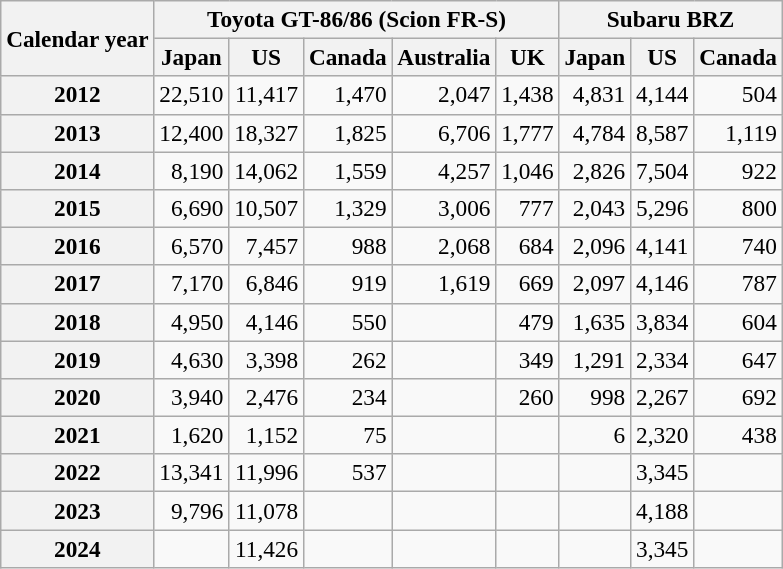<table class=wikitable style="font-size:97%;text-align:right;">
<tr>
<th rowspan=2>Calendar year</th>
<th colspan="5">Toyota GT-86/86 (Scion FR-S)</th>
<th colspan="3">Subaru BRZ</th>
</tr>
<tr>
<th>Japan</th>
<th>US</th>
<th>Canada</th>
<th>Australia</th>
<th>UK</th>
<th>Japan</th>
<th>US</th>
<th>Canada</th>
</tr>
<tr>
<th>2012</th>
<td>22,510</td>
<td>11,417</td>
<td>1,470</td>
<td>2,047</td>
<td>1,438</td>
<td>4,831</td>
<td>4,144</td>
<td>504</td>
</tr>
<tr>
<th>2013</th>
<td>12,400</td>
<td>18,327</td>
<td>1,825</td>
<td>6,706</td>
<td>1,777</td>
<td>4,784</td>
<td>8,587</td>
<td>1,119</td>
</tr>
<tr>
<th>2014</th>
<td>8,190</td>
<td>14,062</td>
<td>1,559</td>
<td>4,257</td>
<td>1,046</td>
<td>2,826</td>
<td>7,504</td>
<td>922</td>
</tr>
<tr>
<th>2015</th>
<td>6,690</td>
<td>10,507</td>
<td>1,329</td>
<td>3,006</td>
<td>777</td>
<td>2,043</td>
<td>5,296</td>
<td>800</td>
</tr>
<tr>
<th>2016</th>
<td>6,570</td>
<td>7,457</td>
<td>988</td>
<td>2,068</td>
<td>684</td>
<td>2,096</td>
<td>4,141</td>
<td>740</td>
</tr>
<tr>
<th>2017</th>
<td>7,170</td>
<td>6,846</td>
<td>919</td>
<td>1,619</td>
<td>669</td>
<td>2,097</td>
<td>4,146</td>
<td>787</td>
</tr>
<tr>
<th>2018</th>
<td>4,950</td>
<td>4,146</td>
<td>550</td>
<td></td>
<td>479</td>
<td>1,635</td>
<td>3,834</td>
<td>604</td>
</tr>
<tr>
<th>2019</th>
<td>4,630</td>
<td>3,398</td>
<td>262</td>
<td></td>
<td>349</td>
<td>1,291</td>
<td>2,334</td>
<td>647</td>
</tr>
<tr>
<th>2020</th>
<td>3,940</td>
<td>2,476</td>
<td>234</td>
<td></td>
<td>260</td>
<td>998</td>
<td>2,267</td>
<td>692</td>
</tr>
<tr>
<th>2021</th>
<td>1,620</td>
<td>1,152</td>
<td>75</td>
<td></td>
<td></td>
<td>6</td>
<td>2,320</td>
<td>438</td>
</tr>
<tr>
<th>2022</th>
<td>13,341</td>
<td>11,996</td>
<td>537</td>
<td></td>
<td></td>
<td></td>
<td>3,345</td>
<td></td>
</tr>
<tr>
<th>2023</th>
<td>9,796</td>
<td>11,078</td>
<td></td>
<td></td>
<td></td>
<td></td>
<td>4,188</td>
<td></td>
</tr>
<tr>
<th>2024</th>
<td></td>
<td>11,426</td>
<td></td>
<td></td>
<td></td>
<td></td>
<td>3,345</td>
<td></td>
</tr>
</table>
